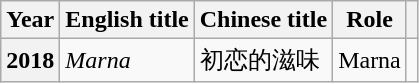<table class="wikitable plainrowheaders">
<tr>
<th scope="col">Year</th>
<th scope="col">English title</th>
<th scope="col">Chinese title</th>
<th scope="col">Role</th>
<th scope="col" class="unsortable"></th>
</tr>
<tr>
<th scope="row">2018</th>
<td><em>Marna</em></td>
<td>初恋的滋味</td>
<td>Marna</td>
<td></td>
</tr>
</table>
